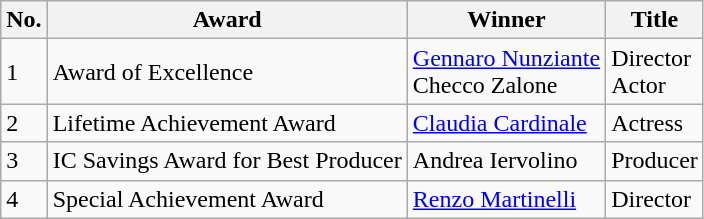<table class="wikitable">
<tr>
<th>No.</th>
<th>Award</th>
<th>Winner</th>
<th>Title</th>
</tr>
<tr>
<td>1</td>
<td>Award of Excellence</td>
<td><a href='#'>Gennaro Nunziante</a><br>Checco Zalone</td>
<td>Director<br>Actor</td>
</tr>
<tr>
<td>2</td>
<td>Lifetime Achievement Award</td>
<td><a href='#'>Claudia Cardinale</a></td>
<td>Actress</td>
</tr>
<tr>
<td>3</td>
<td>IC Savings Award for Best Producer</td>
<td>Andrea Iervolino</td>
<td>Producer</td>
</tr>
<tr>
<td>4</td>
<td>Special Achievement Award</td>
<td><a href='#'>Renzo Martinelli</a></td>
<td>Director</td>
</tr>
</table>
